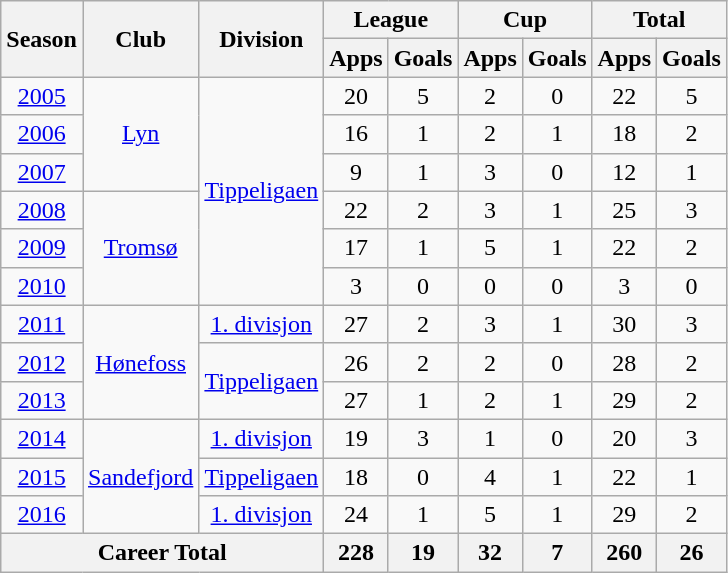<table class="wikitable" style="text-align: center;">
<tr>
<th rowspan="2">Season</th>
<th rowspan="2">Club</th>
<th rowspan="2">Division</th>
<th colspan="2">League</th>
<th colspan="2">Cup</th>
<th colspan="2">Total</th>
</tr>
<tr>
<th>Apps</th>
<th>Goals</th>
<th>Apps</th>
<th>Goals</th>
<th>Apps</th>
<th>Goals</th>
</tr>
<tr>
<td><a href='#'>2005</a></td>
<td rowspan="3"><a href='#'>Lyn</a></td>
<td rowspan="6"><a href='#'>Tippeligaen</a></td>
<td>20</td>
<td>5</td>
<td>2</td>
<td>0</td>
<td>22</td>
<td>5</td>
</tr>
<tr>
<td><a href='#'>2006</a></td>
<td>16</td>
<td>1</td>
<td>2</td>
<td>1</td>
<td>18</td>
<td>2</td>
</tr>
<tr>
<td><a href='#'>2007</a></td>
<td>9</td>
<td>1</td>
<td>3</td>
<td>0</td>
<td>12</td>
<td>1</td>
</tr>
<tr>
<td><a href='#'>2008</a></td>
<td rowspan="3"><a href='#'>Tromsø</a></td>
<td>22</td>
<td>2</td>
<td>3</td>
<td>1</td>
<td>25</td>
<td>3</td>
</tr>
<tr>
<td><a href='#'>2009</a></td>
<td>17</td>
<td>1</td>
<td>5</td>
<td>1</td>
<td>22</td>
<td>2</td>
</tr>
<tr>
<td><a href='#'>2010</a></td>
<td>3</td>
<td>0</td>
<td>0</td>
<td>0</td>
<td>3</td>
<td>0</td>
</tr>
<tr>
<td><a href='#'>2011</a></td>
<td rowspan="3"><a href='#'>Hønefoss</a></td>
<td rowspan="1"><a href='#'>1. divisjon</a></td>
<td>27</td>
<td>2</td>
<td>3</td>
<td>1</td>
<td>30</td>
<td>3</td>
</tr>
<tr>
<td><a href='#'>2012</a></td>
<td rowspan="2"><a href='#'>Tippeligaen</a></td>
<td>26</td>
<td>2</td>
<td>2</td>
<td>0</td>
<td>28</td>
<td>2</td>
</tr>
<tr>
<td><a href='#'>2013</a></td>
<td>27</td>
<td>1</td>
<td>2</td>
<td>1</td>
<td>29</td>
<td>2</td>
</tr>
<tr>
<td><a href='#'>2014</a></td>
<td rowspan="3"><a href='#'>Sandefjord</a></td>
<td rowspan="1"><a href='#'>1. divisjon</a></td>
<td>19</td>
<td>3</td>
<td>1</td>
<td>0</td>
<td>20</td>
<td>3</td>
</tr>
<tr>
<td><a href='#'>2015</a></td>
<td rowspan="1"><a href='#'>Tippeligaen</a></td>
<td>18</td>
<td>0</td>
<td>4</td>
<td>1</td>
<td>22</td>
<td>1</td>
</tr>
<tr>
<td><a href='#'>2016</a></td>
<td rowspan="1"><a href='#'>1. divisjon</a></td>
<td>24</td>
<td>1</td>
<td>5</td>
<td>1</td>
<td>29</td>
<td>2</td>
</tr>
<tr>
<th colspan="3">Career Total</th>
<th>228</th>
<th>19</th>
<th>32</th>
<th>7</th>
<th>260</th>
<th>26</th>
</tr>
</table>
